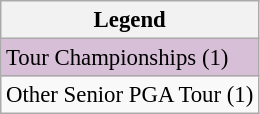<table class="wikitable" style="font-size:95%;">
<tr>
<th>Legend</th>
</tr>
<tr style="background:thistle;">
<td>Tour Championships (1)</td>
</tr>
<tr>
<td>Other Senior PGA Tour (1)</td>
</tr>
</table>
